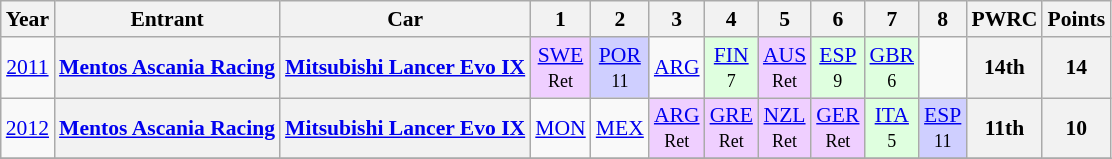<table class="wikitable" border="1" style="text-align:center; font-size:90%;">
<tr>
<th>Year</th>
<th>Entrant</th>
<th>Car</th>
<th>1</th>
<th>2</th>
<th>3</th>
<th>4</th>
<th>5</th>
<th>6</th>
<th>7</th>
<th>8</th>
<th>PWRC</th>
<th>Points</th>
</tr>
<tr>
<td><a href='#'>2011</a></td>
<th><a href='#'>Mentos Ascania Racing</a></th>
<th><a href='#'>Mitsubishi Lancer Evo IX</a></th>
<td style="background:#EFCFFF;"><a href='#'>SWE</a><br><small>Ret</small></td>
<td style="background:#CFCFFF;"><a href='#'>POR</a><br><small>11</small></td>
<td><a href='#'>ARG</a></td>
<td style="background:#DFFFDF;"><a href='#'>FIN</a><br><small>7</small></td>
<td style="background:#EFCFFF;"><a href='#'>AUS</a><br><small>Ret</small></td>
<td style="background:#DFFFDF;"><a href='#'>ESP</a><br><small>9</small></td>
<td style="background:#DFFFDF;"><a href='#'>GBR</a><br><small>6</small></td>
<td></td>
<th>14th</th>
<th>14</th>
</tr>
<tr>
<td><a href='#'>2012</a></td>
<th><a href='#'>Mentos Ascania Racing</a></th>
<th><a href='#'>Mitsubishi Lancer Evo IX</a></th>
<td><a href='#'>MON</a></td>
<td><a href='#'>MEX</a></td>
<td style="background:#EFCFFF;"><a href='#'>ARG</a><br><small>Ret</small></td>
<td style="background:#EFCFFF;"><a href='#'>GRE</a><br><small>Ret</small></td>
<td style="background:#EFCFFF;"><a href='#'>NZL</a><br><small>Ret</small></td>
<td style="background:#EFCFFF;"><a href='#'>GER</a><br><small>Ret</small></td>
<td style="background:#DFFFDF;"><a href='#'>ITA</a><br><small>5</small></td>
<td style="background:#CFCFFF;"><a href='#'>ESP</a><br><small>11</small></td>
<th>11th</th>
<th>10</th>
</tr>
<tr>
</tr>
</table>
